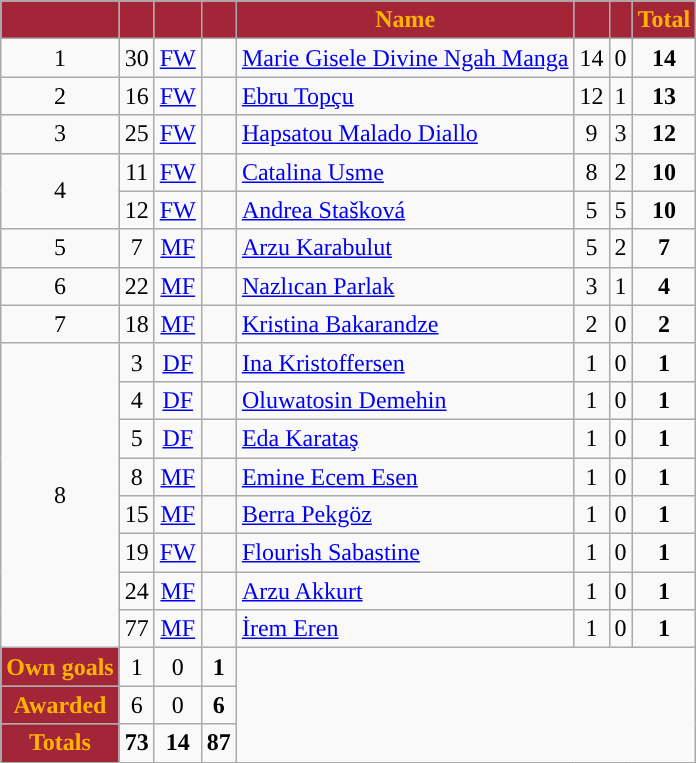<table class="wikitable" style="text-align:center">
<tr>
<th style="background:#A32638; color:#FFB300; "></th>
<th style="background:#A32638; color:#FFB300; "></th>
<th style="background:#A32638; color:#FFB300; "></th>
<th style="background:#A32638; color:#FFB300; "></th>
<th style="background:#A32638; color:#FFB300; ">Name</th>
<th style="background:#A32638; color:#FFB300; "></th>
<th style="background:#A32638; color:#FFB300; "></th>
<th style="background:#A32638; color:#FFB300; ">Total</th>
</tr>
<tr>
<td rowspan="1">1</td>
<td>30</td>
<td><a href='#'>FW</a></td>
<td></td>
<td align=left><a href='#'>Marie Gisele Divine Ngah Manga</a></td>
<td>14</td>
<td>0</td>
<td><strong>14</strong></td>
</tr>
<tr>
<td rowspan="1">2</td>
<td>16</td>
<td><a href='#'>FW</a></td>
<td></td>
<td align=left><a href='#'>Ebru Topçu</a></td>
<td>12</td>
<td>1</td>
<td><strong>13</strong></td>
</tr>
<tr>
<td rowspan="1">3</td>
<td>25</td>
<td><a href='#'>FW</a></td>
<td></td>
<td align=left><a href='#'>Hapsatou Malado Diallo</a></td>
<td>9</td>
<td>3</td>
<td><strong>12</strong></td>
</tr>
<tr>
<td rowspan="2">4</td>
<td>11</td>
<td><a href='#'>FW</a></td>
<td></td>
<td align=left><a href='#'>Catalina Usme</a></td>
<td>8</td>
<td>2</td>
<td><strong>10</strong></td>
</tr>
<tr>
<td>12</td>
<td><a href='#'>FW</a></td>
<td></td>
<td align=left><a href='#'>Andrea Stašková</a></td>
<td>5</td>
<td>5</td>
<td><strong>10</strong></td>
</tr>
<tr>
<td rowspan="1">5</td>
<td>7</td>
<td><a href='#'>MF</a></td>
<td></td>
<td align=left><a href='#'>Arzu Karabulut</a></td>
<td>5</td>
<td>2</td>
<td><strong>7</strong></td>
</tr>
<tr>
<td rowspan="1">6</td>
<td>22</td>
<td><a href='#'>MF</a></td>
<td></td>
<td align=left><a href='#'>Nazlıcan Parlak</a></td>
<td>3</td>
<td>1</td>
<td><strong>4</strong></td>
</tr>
<tr>
<td rowspan="1">7</td>
<td>18</td>
<td><a href='#'>MF</a></td>
<td></td>
<td align=left><a href='#'>Kristina Bakarandze</a></td>
<td>2</td>
<td>0</td>
<td><strong>2</strong></td>
</tr>
<tr>
<td rowspan="8">8</td>
<td>3</td>
<td><a href='#'>DF</a></td>
<td></td>
<td align=left><a href='#'>Ina Kristoffersen</a></td>
<td>1</td>
<td>0</td>
<td><strong>1</strong></td>
</tr>
<tr>
<td>4</td>
<td><a href='#'>DF</a></td>
<td></td>
<td align=left><a href='#'>Oluwatosin Demehin</a></td>
<td>1</td>
<td>0</td>
<td><strong>1</strong></td>
</tr>
<tr>
<td>5</td>
<td><a href='#'>DF</a></td>
<td></td>
<td align=left><a href='#'>Eda Karataş</a></td>
<td>1</td>
<td>0</td>
<td><strong>1</strong></td>
</tr>
<tr>
<td>8</td>
<td><a href='#'>MF</a></td>
<td></td>
<td align=left><a href='#'>Emine Ecem Esen</a></td>
<td>1</td>
<td>0</td>
<td><strong>1</strong></td>
</tr>
<tr>
<td>15</td>
<td><a href='#'>MF</a></td>
<td></td>
<td align=left><a href='#'>Berra Pekgöz</a></td>
<td>1</td>
<td>0</td>
<td><strong>1</strong></td>
</tr>
<tr>
<td>19</td>
<td><a href='#'>FW</a></td>
<td></td>
<td align=left><a href='#'>Flourish Sabastine</a></td>
<td>1</td>
<td>0</td>
<td><strong>1</strong></td>
</tr>
<tr>
<td>24</td>
<td><a href='#'>MF</a></td>
<td></td>
<td align=left><a href='#'>Arzu Akkurt</a></td>
<td>1</td>
<td>0</td>
<td><strong>1</strong></td>
</tr>
<tr>
<td>77</td>
<td><a href='#'>MF</a></td>
<td></td>
<td align=left><a href='#'>İrem Eren</a></td>
<td>1</td>
<td>0</td>
<td><strong>1</strong></td>
</tr>
<tr>
<td style="background:#A32638; color:#FFB300; "><strong>Own goals</strong></td>
<td>1</td>
<td>0</td>
<td><strong>1</strong></td>
</tr>
<tr>
<td style="background:#A32638; color:#FFB300; "><strong>Awarded</strong></td>
<td>6</td>
<td>0</td>
<td><strong>6</strong></td>
</tr>
<tr>
<td style="background:#A32638; color:#FFB300; "><strong>Totals</strong></td>
<td><strong>73</strong></td>
<td><strong>14</strong></td>
<td><strong>87</strong></td>
</tr>
</table>
